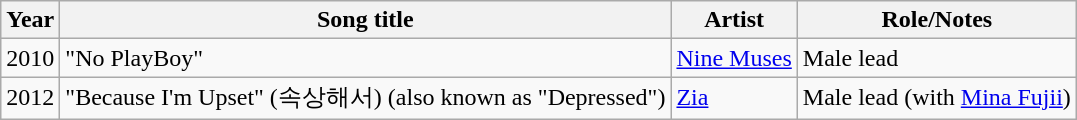<table class="wikitable sortable">
<tr>
<th>Year</th>
<th>Song title</th>
<th>Artist</th>
<th>Role/Notes</th>
</tr>
<tr>
<td>2010</td>
<td>"No PlayBoy"</td>
<td><a href='#'>Nine Muses</a></td>
<td>Male lead</td>
</tr>
<tr>
<td>2012</td>
<td>"Because I'm Upset" (속상해서) (also known as "Depressed")</td>
<td><a href='#'>Zia</a></td>
<td>Male lead (with <a href='#'>Mina Fujii</a>)</td>
</tr>
</table>
